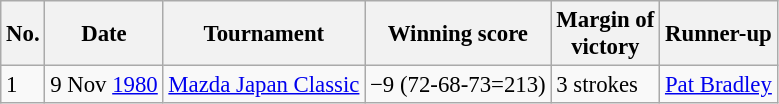<table class="wikitable" style="font-size:95%;">
<tr>
<th>No.</th>
<th>Date</th>
<th>Tournament</th>
<th>Winning score</th>
<th>Margin of<br>victory</th>
<th>Runner-up</th>
</tr>
<tr>
<td>1</td>
<td>9 Nov <a href='#'>1980</a></td>
<td><a href='#'>Mazda Japan Classic</a></td>
<td>−9 (72-68-73=213)</td>
<td>3 strokes</td>
<td> <a href='#'>Pat Bradley</a></td>
</tr>
</table>
